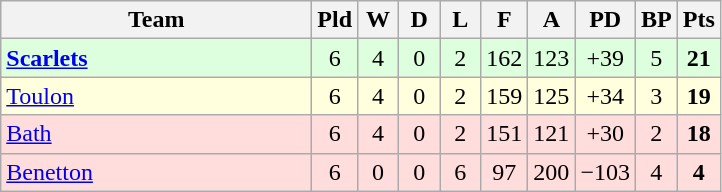<table class="wikitable" style="text-align:center">
<tr>
<th width="200">Team</th>
<th width="20">Pld</th>
<th width="20">W</th>
<th width="20">D</th>
<th width="20">L</th>
<th width="20">F</th>
<th width="20">A</th>
<th width="20">PD</th>
<th width="20">BP</th>
<th width="20">Pts</th>
</tr>
<tr bgcolor="#ddffdd">
<td align=left> <strong><a href='#'>Scarlets</a></strong></td>
<td>6</td>
<td>4</td>
<td>0</td>
<td>2</td>
<td>162</td>
<td>123</td>
<td>+39</td>
<td>5</td>
<td><strong>21</strong></td>
</tr>
<tr bgcolor="#ffffdd">
<td align=left> <a href='#'>Toulon</a></td>
<td>6</td>
<td>4</td>
<td>0</td>
<td>2</td>
<td>159</td>
<td>125</td>
<td>+34</td>
<td>3</td>
<td><strong>19</strong></td>
</tr>
<tr bgcolor="#ffdddd">
<td align=left> <a href='#'>Bath</a></td>
<td>6</td>
<td>4</td>
<td>0</td>
<td>2</td>
<td>151</td>
<td>121</td>
<td>+30</td>
<td>2</td>
<td><strong>18</strong></td>
</tr>
<tr bgcolor="#ffdddd">
<td align=left> <a href='#'>Benetton</a></td>
<td>6</td>
<td>0</td>
<td>0</td>
<td>6</td>
<td>97</td>
<td>200</td>
<td>−103</td>
<td>4</td>
<td><strong>4</strong></td>
</tr>
</table>
